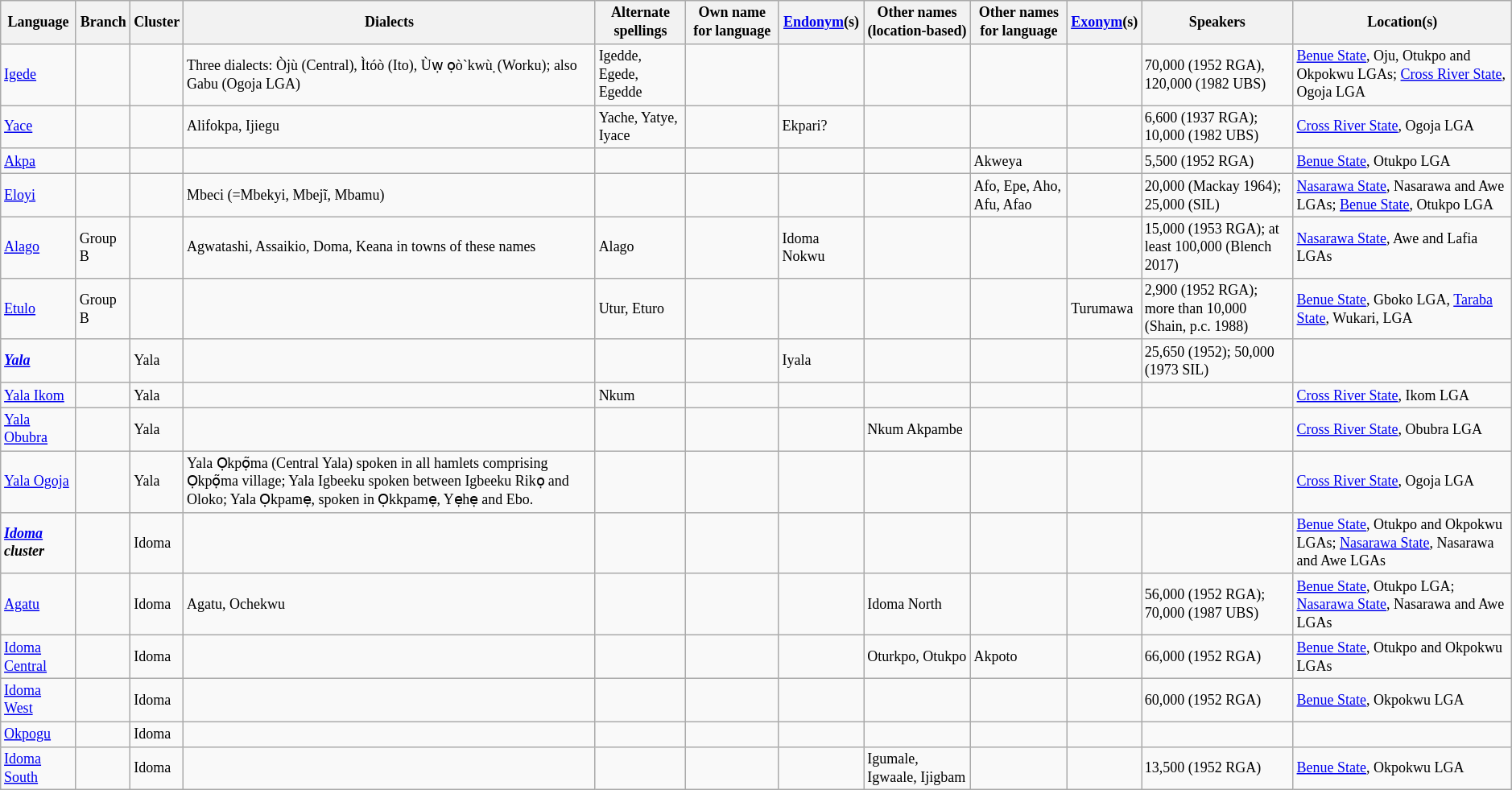<table class="wikitable sortable" | style="font-size: 75%;" |>
<tr>
<th>Language</th>
<th>Branch</th>
<th>Cluster</th>
<th>Dialects</th>
<th>Alternate spellings</th>
<th>Own name for language</th>
<th><a href='#'>Endonym</a>(s)</th>
<th>Other names (location-based)</th>
<th>Other names for language</th>
<th><a href='#'>Exonym</a>(s)</th>
<th>Speakers</th>
<th>Location(s)</th>
</tr>
<tr>
<td><a href='#'>Igede</a></td>
<td></td>
<td></td>
<td>Three dialects: Òjù (Central), Ìtóò (Ito), Ùẉ ọò`kwù ̣(Worku); also Gabu (Ogoja LGA)</td>
<td>Igedde, Egede, Egedde</td>
<td></td>
<td></td>
<td></td>
<td></td>
<td></td>
<td>70,000 (1952 RGA), 120,000 (1982 UBS)</td>
<td><a href='#'>Benue State</a>, Oju, Otukpo and Okpokwu LGAs; <a href='#'>Cross River State</a>, Ogoja LGA</td>
</tr>
<tr>
<td><a href='#'>Yace</a></td>
<td></td>
<td></td>
<td>Alifokpa, Ijiegu</td>
<td>Yache, Yatye, Iyace</td>
<td></td>
<td>Ekpari?</td>
<td></td>
<td></td>
<td></td>
<td>6,600 (1937 RGA); 10,000 (1982 UBS)</td>
<td><a href='#'>Cross River State</a>, Ogoja LGA</td>
</tr>
<tr>
<td><a href='#'>Akpa</a></td>
<td></td>
<td></td>
<td></td>
<td></td>
<td></td>
<td></td>
<td></td>
<td>Akweya</td>
<td></td>
<td>5,500 (1952 RGA)</td>
<td><a href='#'>Benue State</a>, Otukpo LGA</td>
</tr>
<tr>
<td><a href='#'>Eloyi</a></td>
<td></td>
<td></td>
<td>Mbeci (=Mbekyi, Mbejĩ, Mbamu)</td>
<td></td>
<td></td>
<td></td>
<td></td>
<td>Afo, Epe, Aho, Afu, Afao</td>
<td></td>
<td>20,000 (Mackay 1964); 25,000 (SIL)</td>
<td><a href='#'>Nasarawa State</a>, Nasarawa and Awe LGAs; <a href='#'>Benue State</a>, Otukpo LGA</td>
</tr>
<tr>
<td><a href='#'>Alago</a></td>
<td>Group B</td>
<td></td>
<td>Agwatashi, Assaikio, Doma, Keana in towns of these names</td>
<td>Alago</td>
<td></td>
<td>Idoma Nokwu</td>
<td></td>
<td></td>
<td></td>
<td>15,000 (1953 RGA); at least 100,000 (Blench 2017)</td>
<td><a href='#'>Nasarawa State</a>, Awe and Lafia LGAs</td>
</tr>
<tr>
<td><a href='#'>Etulo</a></td>
<td>Group B</td>
<td></td>
<td></td>
<td>Utur, Eturo</td>
<td></td>
<td></td>
<td></td>
<td></td>
<td>Turumawa</td>
<td>2,900 (1952 RGA); more than 10,000 (Shain, p.c. 1988)</td>
<td><a href='#'>Benue State</a>, Gboko LGA, <a href='#'>Taraba State</a>, Wukari, LGA</td>
</tr>
<tr>
<td><strong><em><a href='#'>Yala</a></em></strong></td>
<td></td>
<td>Yala</td>
<td></td>
<td></td>
<td></td>
<td>Iyala</td>
<td></td>
<td></td>
<td></td>
<td>25,650 (1952); 50,000 (1973 SIL)</td>
<td></td>
</tr>
<tr>
<td><a href='#'>Yala Ikom</a></td>
<td></td>
<td>Yala</td>
<td></td>
<td>Nkum</td>
<td></td>
<td></td>
<td></td>
<td></td>
<td></td>
<td></td>
<td><a href='#'>Cross River State</a>, Ikom LGA</td>
</tr>
<tr>
<td><a href='#'>Yala Obubra</a></td>
<td></td>
<td>Yala</td>
<td></td>
<td></td>
<td></td>
<td></td>
<td>Nkum Akpambe</td>
<td></td>
<td></td>
<td></td>
<td><a href='#'>Cross River State</a>, Obubra LGA</td>
</tr>
<tr>
<td><a href='#'>Yala Ogoja</a></td>
<td></td>
<td>Yala</td>
<td>Yala Ọkpọ̃ma (Central Yala) spoken in all hamlets comprising Ọkpọ̃ma village; Yala Igbeeku spoken between Igbeeku Rikọ and Oloko; Yala Ọkpamẹ, spoken in Ọkkpamẹ, Yẹhẹ and Ebo.</td>
<td></td>
<td></td>
<td></td>
<td></td>
<td></td>
<td></td>
<td></td>
<td><a href='#'>Cross River State</a>, Ogoja LGA</td>
</tr>
<tr>
<td><strong><em><a href='#'>Idoma</a> cluster</em></strong></td>
<td></td>
<td>Idoma</td>
<td></td>
<td></td>
<td></td>
<td></td>
<td></td>
<td></td>
<td></td>
<td></td>
<td><a href='#'>Benue State</a>, Otukpo and Okpokwu LGAs; <a href='#'>Nasarawa State</a>, Nasarawa and Awe LGAs</td>
</tr>
<tr>
<td><a href='#'>Agatu</a></td>
<td></td>
<td>Idoma</td>
<td>Agatu, Ochekwu</td>
<td></td>
<td></td>
<td></td>
<td>Idoma North</td>
<td></td>
<td></td>
<td>56,000 (1952 RGA); 70,000 (1987 UBS)</td>
<td><a href='#'>Benue State</a>, Otukpo LGA; <a href='#'>Nasarawa State</a>, Nasarawa and Awe LGAs</td>
</tr>
<tr>
<td><a href='#'>Idoma Central</a></td>
<td></td>
<td>Idoma</td>
<td></td>
<td></td>
<td></td>
<td></td>
<td>Oturkpo, Otukpo</td>
<td>Akpoto</td>
<td></td>
<td>66,000 (1952 RGA)</td>
<td><a href='#'>Benue State</a>, Otukpo and Okpokwu LGAs</td>
</tr>
<tr>
<td><a href='#'>Idoma West</a></td>
<td></td>
<td>Idoma</td>
<td></td>
<td></td>
<td></td>
<td></td>
<td></td>
<td></td>
<td></td>
<td>60,000 (1952 RGA)</td>
<td><a href='#'>Benue State</a>, Okpokwu LGA</td>
</tr>
<tr>
<td><a href='#'>Okpogu</a></td>
<td></td>
<td>Idoma</td>
<td></td>
<td></td>
<td></td>
<td></td>
<td></td>
<td></td>
<td></td>
<td></td>
<td></td>
</tr>
<tr>
<td><a href='#'>Idoma South</a></td>
<td></td>
<td>Idoma</td>
<td></td>
<td></td>
<td></td>
<td></td>
<td>Igumale, Igwaale, Ijigbam</td>
<td></td>
<td></td>
<td>13,500 (1952 RGA)</td>
<td><a href='#'>Benue State</a>, Okpokwu LGA</td>
</tr>
</table>
